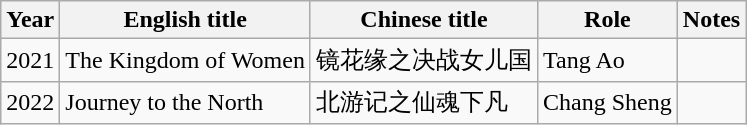<table class="wikitable">
<tr>
<th>Year</th>
<th>English title</th>
<th>Chinese title</th>
<th>Role</th>
<th>Notes</th>
</tr>
<tr>
<td>2021</td>
<td>The Kingdom of Women</td>
<td>镜花缘之决战女儿国</td>
<td>Tang Ao</td>
<td></td>
</tr>
<tr>
<td>2022</td>
<td>Journey to the North</td>
<td>北游记之仙魂下凡</td>
<td>Chang Sheng</td>
<td></td>
</tr>
</table>
